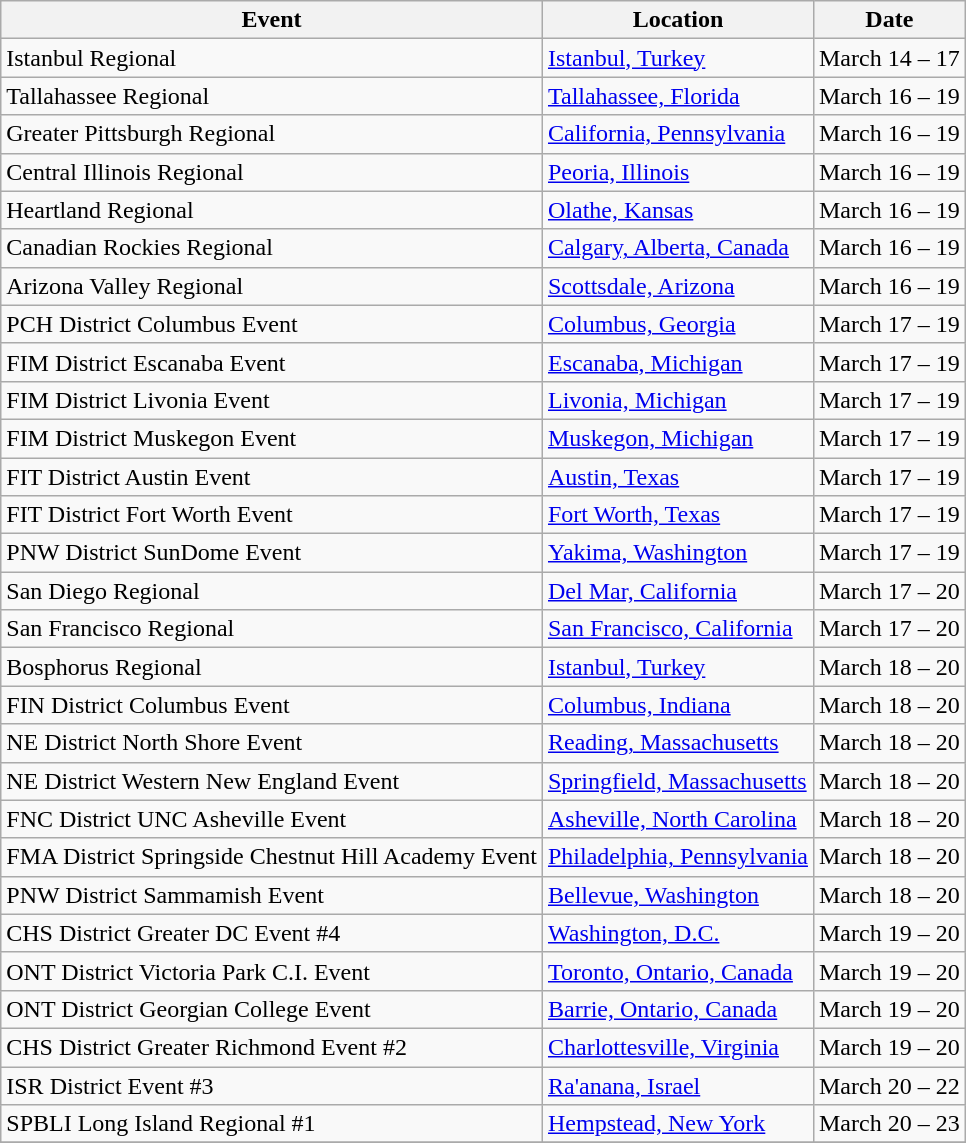<table class="wikitable">
<tr>
<th>Event</th>
<th>Location</th>
<th>Date</th>
</tr>
<tr>
<td>Istanbul Regional</td>
<td><a href='#'>Istanbul, Turkey</a></td>
<td>March 14 – 17</td>
</tr>
<tr>
<td>Tallahassee Regional</td>
<td><a href='#'>Tallahassee, Florida</a></td>
<td>March 16 – 19</td>
</tr>
<tr>
<td>Greater Pittsburgh Regional</td>
<td><a href='#'>California, Pennsylvania</a></td>
<td>March 16 – 19</td>
</tr>
<tr>
<td>Central Illinois Regional</td>
<td><a href='#'>Peoria, Illinois</a></td>
<td>March 16 – 19</td>
</tr>
<tr>
<td>Heartland Regional</td>
<td><a href='#'>Olathe, Kansas</a></td>
<td>March 16 – 19</td>
</tr>
<tr>
<td>Canadian Rockies Regional</td>
<td><a href='#'>Calgary, Alberta, Canada</a></td>
<td>March 16 – 19</td>
</tr>
<tr>
<td>Arizona Valley Regional</td>
<td><a href='#'>Scottsdale, Arizona</a></td>
<td>March 16 – 19</td>
</tr>
<tr>
<td>PCH District Columbus Event</td>
<td><a href='#'>Columbus, Georgia</a></td>
<td>March 17 – 19</td>
</tr>
<tr>
<td>FIM District Escanaba Event</td>
<td><a href='#'>Escanaba, Michigan</a></td>
<td>March 17 – 19</td>
</tr>
<tr>
<td>FIM District Livonia Event</td>
<td><a href='#'>Livonia, Michigan</a></td>
<td>March 17 – 19</td>
</tr>
<tr>
<td>FIM District Muskegon Event</td>
<td><a href='#'>Muskegon, Michigan</a></td>
<td>March 17 – 19</td>
</tr>
<tr>
<td>FIT District Austin Event</td>
<td><a href='#'>Austin, Texas</a></td>
<td>March 17 – 19</td>
</tr>
<tr>
<td>FIT District Fort Worth Event</td>
<td><a href='#'>Fort Worth, Texas</a></td>
<td>March 17 – 19</td>
</tr>
<tr>
<td>PNW District SunDome Event</td>
<td><a href='#'>Yakima, Washington</a></td>
<td>March 17 – 19</td>
</tr>
<tr>
<td>San Diego Regional</td>
<td><a href='#'>Del Mar, California</a></td>
<td>March 17 – 20</td>
</tr>
<tr>
<td>San Francisco Regional</td>
<td><a href='#'>San Francisco, California</a></td>
<td>March 17 – 20</td>
</tr>
<tr>
<td>Bosphorus Regional</td>
<td><a href='#'>Istanbul, Turkey</a></td>
<td>March 18 – 20</td>
</tr>
<tr>
<td>FIN District Columbus Event</td>
<td><a href='#'>Columbus, Indiana</a></td>
<td>March 18 – 20</td>
</tr>
<tr>
<td>NE District North Shore Event</td>
<td><a href='#'>Reading, Massachusetts</a></td>
<td>March 18 – 20</td>
</tr>
<tr>
<td>NE District Western New England Event</td>
<td><a href='#'>Springfield, Massachusetts</a></td>
<td>March 18 – 20</td>
</tr>
<tr>
<td>FNC District UNC Asheville Event</td>
<td><a href='#'>Asheville, North Carolina</a></td>
<td>March 18 – 20</td>
</tr>
<tr>
<td>FMA District Springside Chestnut Hill Academy Event</td>
<td><a href='#'>Philadelphia, Pennsylvania</a></td>
<td>March 18 – 20</td>
</tr>
<tr>
<td>PNW District Sammamish Event</td>
<td><a href='#'>Bellevue, Washington</a></td>
<td>March 18 – 20</td>
</tr>
<tr>
<td>CHS District Greater DC Event #4</td>
<td><a href='#'>Washington, D.C.</a></td>
<td>March 19 – 20</td>
</tr>
<tr>
<td>ONT District Victoria Park C.I. Event</td>
<td><a href='#'>Toronto, Ontario, Canada</a></td>
<td>March 19 – 20</td>
</tr>
<tr>
<td>ONT District Georgian College Event</td>
<td><a href='#'>Barrie, Ontario, Canada</a></td>
<td>March 19 – 20</td>
</tr>
<tr>
<td>CHS District Greater Richmond Event #2</td>
<td><a href='#'>Charlottesville, Virginia</a></td>
<td>March 19 – 20</td>
</tr>
<tr>
<td>ISR District Event #3</td>
<td><a href='#'>Ra'anana, Israel</a></td>
<td>March 20 – 22</td>
</tr>
<tr>
<td>SPBLI Long Island Regional #1</td>
<td><a href='#'>Hempstead, New York</a></td>
<td>March 20 – 23</td>
</tr>
<tr>
</tr>
</table>
